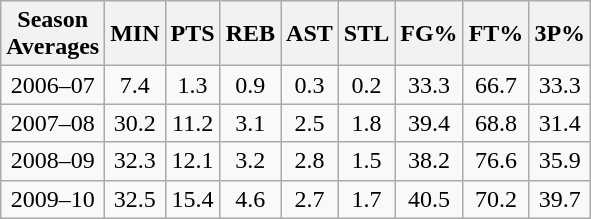<table class="wikitable" style="text-align:center;">
<tr>
<th>Season <br> Averages</th>
<th>MIN</th>
<th>PTS</th>
<th>REB</th>
<th>AST</th>
<th>STL</th>
<th>FG%</th>
<th>FT%</th>
<th>3P%</th>
</tr>
<tr>
<td>2006–07</td>
<td>7.4</td>
<td>1.3</td>
<td>0.9</td>
<td>0.3</td>
<td>0.2</td>
<td>33.3</td>
<td>66.7</td>
<td>33.3</td>
</tr>
<tr>
<td>2007–08</td>
<td>30.2</td>
<td>11.2</td>
<td>3.1</td>
<td>2.5</td>
<td>1.8</td>
<td>39.4</td>
<td>68.8</td>
<td>31.4</td>
</tr>
<tr>
<td>2008–09</td>
<td>32.3</td>
<td>12.1</td>
<td>3.2</td>
<td>2.8</td>
<td>1.5</td>
<td>38.2</td>
<td>76.6</td>
<td>35.9</td>
</tr>
<tr>
<td>2009–10</td>
<td>32.5</td>
<td>15.4</td>
<td>4.6</td>
<td>2.7</td>
<td>1.7</td>
<td>40.5</td>
<td>70.2</td>
<td>39.7</td>
</tr>
</table>
